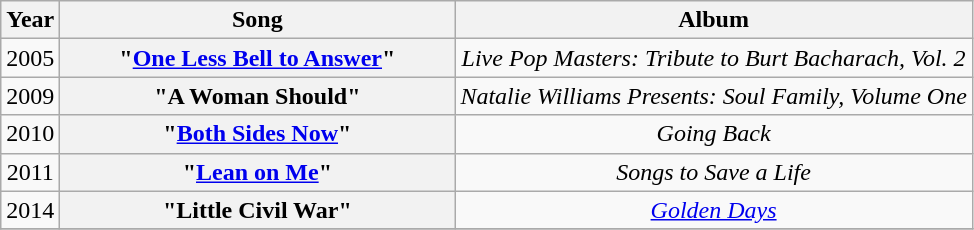<table class="wikitable plainrowheaders" style="text-align:center;" border="1">
<tr>
<th>Year</th>
<th style="width:16em;">Song</th>
<th>Album</th>
</tr>
<tr>
<td>2005</td>
<th scope="row">"<a href='#'>One Less Bell to Answer</a>"</th>
<td><em>Live Pop Masters: Tribute to Burt Bacharach, Vol. 2</em></td>
</tr>
<tr>
<td>2009</td>
<th scope="row">"A Woman Should"</th>
<td><em>Natalie Williams Presents: Soul Family, Volume One</em></td>
</tr>
<tr>
<td>2010</td>
<th scope="row">"<a href='#'>Both Sides Now</a>"<br></th>
<td><em>Going Back</em></td>
</tr>
<tr>
<td>2011</td>
<th scope="row">"<a href='#'>Lean on Me</a>"</th>
<td><em>Songs to Save a Life</em></td>
</tr>
<tr>
<td>2014</td>
<th scope="row">"Little Civil War"<br></th>
<td><em><a href='#'>Golden Days</a></em></td>
</tr>
<tr>
</tr>
</table>
